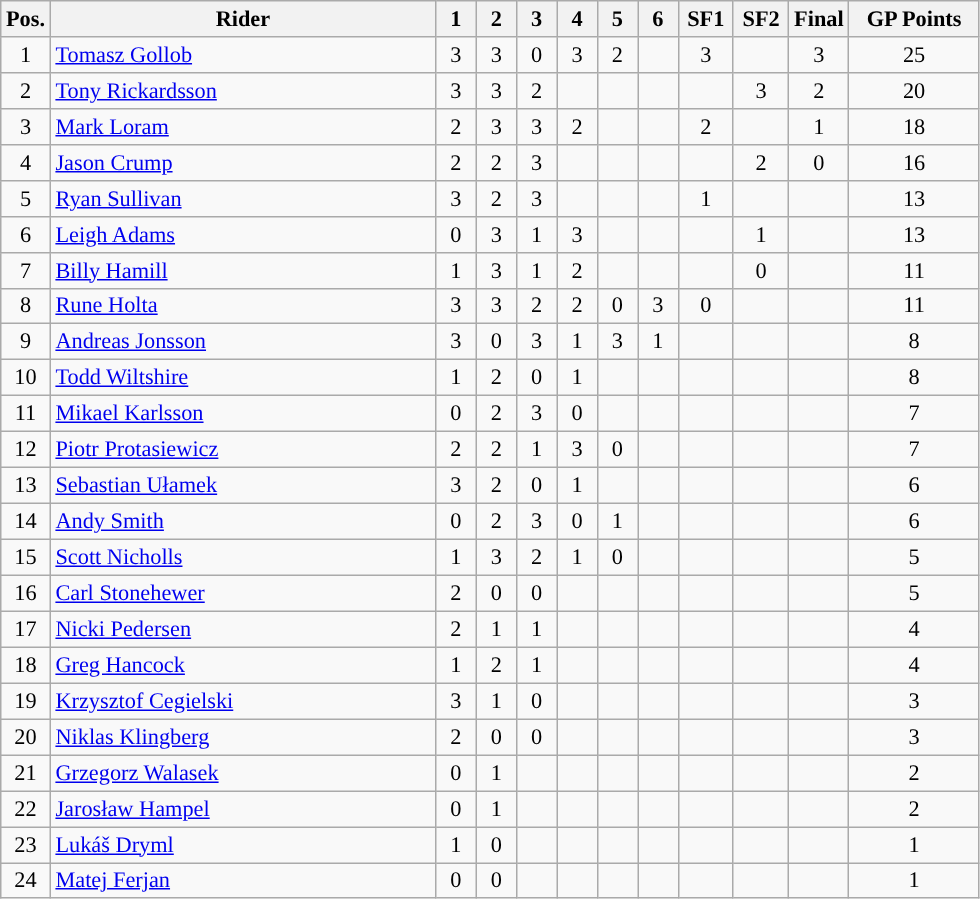<table class=wikitable style="font-size:93%;">
<tr>
<th width=25px>Pos.</th>
<th width=250px>Rider</th>
<th width=20px>1</th>
<th width=20px>2</th>
<th width=20px>3</th>
<th width=20px>4</th>
<th width=20px>5</th>
<th width=20px>6</th>
<th width=30px>SF1</th>
<th width=30px>SF2</th>
<th width=30px>Final</th>
<th width=80px>GP Points</th>
</tr>
<tr align=center style="background-color:">
<td>1</td>
<td align=left> <a href='#'>Tomasz Gollob</a></td>
<td>3</td>
<td>3</td>
<td>0</td>
<td>3</td>
<td>2</td>
<td></td>
<td>  3</td>
<td></td>
<td>3</td>
<td>25</td>
</tr>
<tr align=center style="background-color:">
<td>2</td>
<td align=left> <a href='#'>Tony Rickardsson</a></td>
<td>3</td>
<td>3</td>
<td>2</td>
<td></td>
<td></td>
<td></td>
<td></td>
<td>3</td>
<td>2</td>
<td>20</td>
</tr>
<tr align=center style="background-color:">
<td>3</td>
<td align=left> <a href='#'>Mark Loram</a></td>
<td>2</td>
<td>3</td>
<td>3</td>
<td>2</td>
<td></td>
<td></td>
<td>2</td>
<td></td>
<td>1</td>
<td>18</td>
</tr>
<tr align=center>
<td>4</td>
<td align=left> <a href='#'>Jason Crump</a></td>
<td>2</td>
<td>2</td>
<td>3</td>
<td></td>
<td></td>
<td></td>
<td></td>
<td>2</td>
<td>0</td>
<td>16</td>
</tr>
<tr align=center>
<td>5</td>
<td align=left> <a href='#'>Ryan Sullivan</a></td>
<td>3</td>
<td>2</td>
<td>3</td>
<td></td>
<td></td>
<td></td>
<td>1</td>
<td></td>
<td></td>
<td>13</td>
</tr>
<tr align=center>
<td>6</td>
<td align=left> <a href='#'>Leigh Adams</a></td>
<td>0</td>
<td>3</td>
<td>1</td>
<td>3</td>
<td></td>
<td></td>
<td></td>
<td>1</td>
<td></td>
<td>13</td>
</tr>
<tr align=center>
<td>7</td>
<td align=left> <a href='#'>Billy Hamill</a></td>
<td>1</td>
<td>3</td>
<td>1</td>
<td>2</td>
<td></td>
<td></td>
<td></td>
<td>0</td>
<td></td>
<td>11</td>
</tr>
<tr align=center>
<td>8</td>
<td align=left> <a href='#'>Rune Holta</a></td>
<td>3</td>
<td>3</td>
<td>2</td>
<td>2</td>
<td>0</td>
<td>3</td>
<td>0</td>
<td></td>
<td></td>
<td>11</td>
</tr>
<tr align=center>
<td>9</td>
<td align=left> <a href='#'>Andreas Jonsson</a></td>
<td>3</td>
<td>0</td>
<td>3</td>
<td>1</td>
<td>3</td>
<td>1</td>
<td></td>
<td></td>
<td></td>
<td>8</td>
</tr>
<tr align=center>
<td>10</td>
<td align=left> <a href='#'>Todd Wiltshire</a></td>
<td>1</td>
<td>2</td>
<td>0</td>
<td>1</td>
<td></td>
<td></td>
<td></td>
<td></td>
<td></td>
<td>8</td>
</tr>
<tr align=center>
<td>11</td>
<td align=left> <a href='#'>Mikael Karlsson</a></td>
<td>0</td>
<td>2</td>
<td>3</td>
<td>0</td>
<td></td>
<td></td>
<td></td>
<td></td>
<td></td>
<td>7</td>
</tr>
<tr align=center>
<td>12</td>
<td align=left> <a href='#'>Piotr Protasiewicz</a></td>
<td>2</td>
<td>2</td>
<td>1</td>
<td>3</td>
<td>0</td>
<td></td>
<td></td>
<td></td>
<td></td>
<td>7</td>
</tr>
<tr align=center>
<td>13</td>
<td align=left> <a href='#'>Sebastian Ułamek</a></td>
<td>3</td>
<td>2</td>
<td>0</td>
<td>1</td>
<td></td>
<td></td>
<td></td>
<td></td>
<td></td>
<td>6</td>
</tr>
<tr align=center>
<td>14</td>
<td align=left> <a href='#'>Andy Smith</a></td>
<td>0</td>
<td>2</td>
<td>3</td>
<td>0</td>
<td>1</td>
<td></td>
<td></td>
<td></td>
<td></td>
<td>6</td>
</tr>
<tr align=center>
<td>15</td>
<td align=left> <a href='#'>Scott Nicholls</a></td>
<td>1</td>
<td>3</td>
<td>2</td>
<td>1</td>
<td>0</td>
<td></td>
<td></td>
<td></td>
<td></td>
<td>5</td>
</tr>
<tr align=center>
<td>16</td>
<td align=left> <a href='#'>Carl Stonehewer</a></td>
<td>2</td>
<td>0</td>
<td>0</td>
<td></td>
<td></td>
<td></td>
<td></td>
<td></td>
<td></td>
<td>5</td>
</tr>
<tr align=center>
<td>17</td>
<td align=left> <a href='#'>Nicki Pedersen</a></td>
<td>2</td>
<td>1</td>
<td>1</td>
<td></td>
<td></td>
<td></td>
<td></td>
<td></td>
<td></td>
<td>4</td>
</tr>
<tr align=center>
<td>18</td>
<td align=left> <a href='#'>Greg Hancock</a></td>
<td>1</td>
<td>2</td>
<td>1</td>
<td></td>
<td></td>
<td></td>
<td></td>
<td></td>
<td></td>
<td>4</td>
</tr>
<tr align=center>
<td>19</td>
<td align=left> <a href='#'>Krzysztof Cegielski</a></td>
<td>3</td>
<td>1</td>
<td>0</td>
<td></td>
<td></td>
<td></td>
<td></td>
<td></td>
<td></td>
<td>3</td>
</tr>
<tr align=center>
<td>20</td>
<td align=left> <a href='#'>Niklas Klingberg</a></td>
<td>2</td>
<td>0</td>
<td>0</td>
<td></td>
<td></td>
<td></td>
<td></td>
<td></td>
<td></td>
<td>3</td>
</tr>
<tr align=center>
<td>21</td>
<td align=left> <a href='#'>Grzegorz Walasek</a></td>
<td>0</td>
<td>1</td>
<td></td>
<td></td>
<td></td>
<td></td>
<td></td>
<td></td>
<td></td>
<td>2</td>
</tr>
<tr align=center>
<td>22</td>
<td align=left> <a href='#'>Jarosław Hampel</a></td>
<td>0</td>
<td>1</td>
<td></td>
<td></td>
<td></td>
<td></td>
<td></td>
<td></td>
<td></td>
<td>2</td>
</tr>
<tr align=center>
<td>23</td>
<td align=left> <a href='#'>Lukáš Dryml</a></td>
<td>1</td>
<td>0</td>
<td></td>
<td></td>
<td></td>
<td></td>
<td></td>
<td></td>
<td></td>
<td>1</td>
</tr>
<tr align=center>
<td>24</td>
<td align=left> <a href='#'>Matej Ferjan</a></td>
<td>0</td>
<td>0</td>
<td></td>
<td></td>
<td></td>
<td></td>
<td></td>
<td></td>
<td></td>
<td>1</td>
</tr>
</table>
